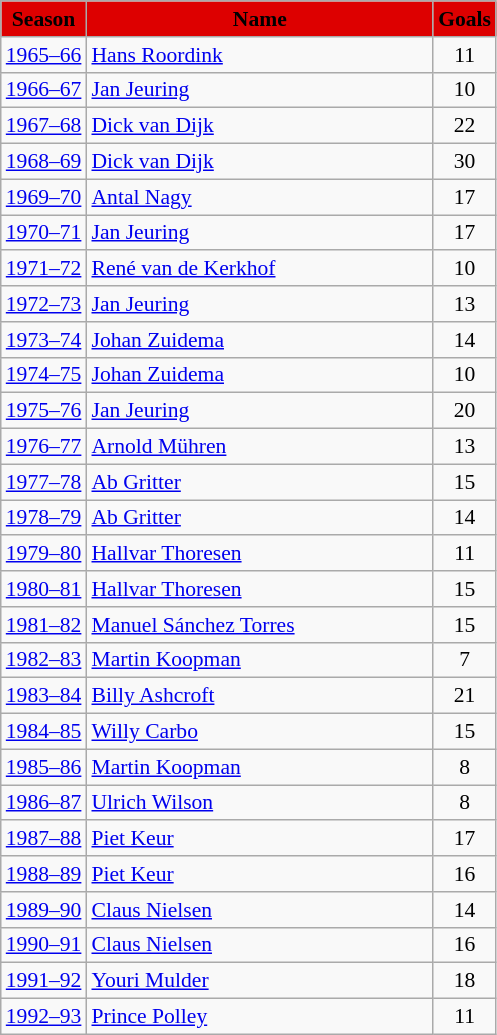<table class="wikitable" style="font-size:90%">
<tr>
<th style="background:#d00; text-align:center;"><span>Season</span></th>
<th style="background:#d00; width:70%;"><span>Name</span></th>
<th style="background:#d00; text-align:center;"><span>Goals</span></th>
</tr>
<tr>
<td align=center><a href='#'>1965–66</a></td>
<td> <a href='#'>Hans Roordink</a></td>
<td align=center>11</td>
</tr>
<tr>
<td align=center><a href='#'>1966–67</a></td>
<td> <a href='#'>Jan Jeuring</a></td>
<td align=center>10</td>
</tr>
<tr>
<td align=center><a href='#'>1967–68</a></td>
<td> <a href='#'>Dick van Dijk</a></td>
<td align=center>22</td>
</tr>
<tr>
<td align=center><a href='#'>1968–69</a></td>
<td> <a href='#'>Dick van Dijk</a></td>
<td align=center>30</td>
</tr>
<tr>
<td align=center><a href='#'>1969–70</a></td>
<td> <a href='#'>Antal Nagy</a></td>
<td align=center>17</td>
</tr>
<tr>
<td align=center><a href='#'>1970–71</a></td>
<td> <a href='#'>Jan Jeuring</a></td>
<td align=center>17</td>
</tr>
<tr>
<td align=center><a href='#'>1971–72</a></td>
<td> <a href='#'>René van de Kerkhof</a></td>
<td align=center>10</td>
</tr>
<tr>
<td align=center><a href='#'>1972–73</a></td>
<td> <a href='#'>Jan Jeuring</a></td>
<td align=center>13</td>
</tr>
<tr>
<td align=center><a href='#'>1973–74</a></td>
<td> <a href='#'>Johan Zuidema</a></td>
<td align=center>14</td>
</tr>
<tr>
<td align=center><a href='#'>1974–75</a></td>
<td> <a href='#'>Johan Zuidema</a></td>
<td align=center>10</td>
</tr>
<tr>
<td align=center><a href='#'>1975–76</a></td>
<td> <a href='#'>Jan Jeuring</a></td>
<td align=center>20</td>
</tr>
<tr>
<td align=center><a href='#'>1976–77</a></td>
<td> <a href='#'>Arnold Mühren</a></td>
<td align=center>13</td>
</tr>
<tr>
<td align=center><a href='#'>1977–78</a></td>
<td> <a href='#'>Ab Gritter</a></td>
<td align=center>15</td>
</tr>
<tr>
<td align=center><a href='#'>1978–79</a></td>
<td> <a href='#'>Ab Gritter</a></td>
<td align=center>14</td>
</tr>
<tr>
<td align=center><a href='#'>1979–80</a></td>
<td> <a href='#'>Hallvar Thoresen</a></td>
<td align=center>11</td>
</tr>
<tr>
<td align=center><a href='#'>1980–81</a></td>
<td> <a href='#'>Hallvar Thoresen</a></td>
<td align=center>15</td>
</tr>
<tr>
<td align=center><a href='#'>1981–82</a></td>
<td> <a href='#'>Manuel Sánchez Torres</a></td>
<td align=center>15</td>
</tr>
<tr>
<td align=center><a href='#'>1982–83</a></td>
<td> <a href='#'>Martin Koopman</a></td>
<td align=center>7</td>
</tr>
<tr>
<td align=center><a href='#'>1983–84</a></td>
<td> <a href='#'>Billy Ashcroft</a></td>
<td align=center>21</td>
</tr>
<tr>
<td align=center><a href='#'>1984–85</a></td>
<td> <a href='#'>Willy Carbo</a></td>
<td align=center>15</td>
</tr>
<tr>
<td align=center><a href='#'>1985–86</a></td>
<td> <a href='#'>Martin Koopman</a></td>
<td align=center>8</td>
</tr>
<tr>
<td align=center><a href='#'>1986–87</a></td>
<td> <a href='#'>Ulrich Wilson</a></td>
<td align=center>8</td>
</tr>
<tr>
<td align=center><a href='#'>1987–88</a></td>
<td> <a href='#'>Piet Keur</a></td>
<td align=center>17</td>
</tr>
<tr>
<td align=center><a href='#'>1988–89</a></td>
<td> <a href='#'>Piet Keur</a></td>
<td align=center>16</td>
</tr>
<tr>
<td align=center><a href='#'>1989–90</a></td>
<td> <a href='#'>Claus Nielsen</a></td>
<td align=center>14</td>
</tr>
<tr>
<td align=center><a href='#'>1990–91</a></td>
<td> <a href='#'>Claus Nielsen</a></td>
<td align=center>16</td>
</tr>
<tr>
<td align=center><a href='#'>1991–92</a></td>
<td> <a href='#'>Youri Mulder</a></td>
<td align=center>18</td>
</tr>
<tr>
<td align=center><a href='#'>1992–93</a></td>
<td> <a href='#'>Prince Polley</a></td>
<td align=center>11</td>
</tr>
</table>
